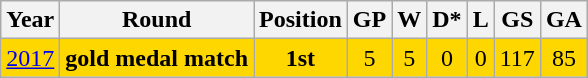<table class="wikitable" style="text-align: center;">
<tr>
<th>Year</th>
<th>Round</th>
<th>Position</th>
<th>GP</th>
<th>W</th>
<th>D*</th>
<th>L</th>
<th>GS</th>
<th>GA</th>
</tr>
<tr style="background:gold;">
<td> <a href='#'>2017</a></td>
<td><strong>gold medal match</strong></td>
<td><strong>1st</strong></td>
<td>5</td>
<td>5</td>
<td>0</td>
<td>0</td>
<td>117</td>
<td>85</td>
</tr>
</table>
